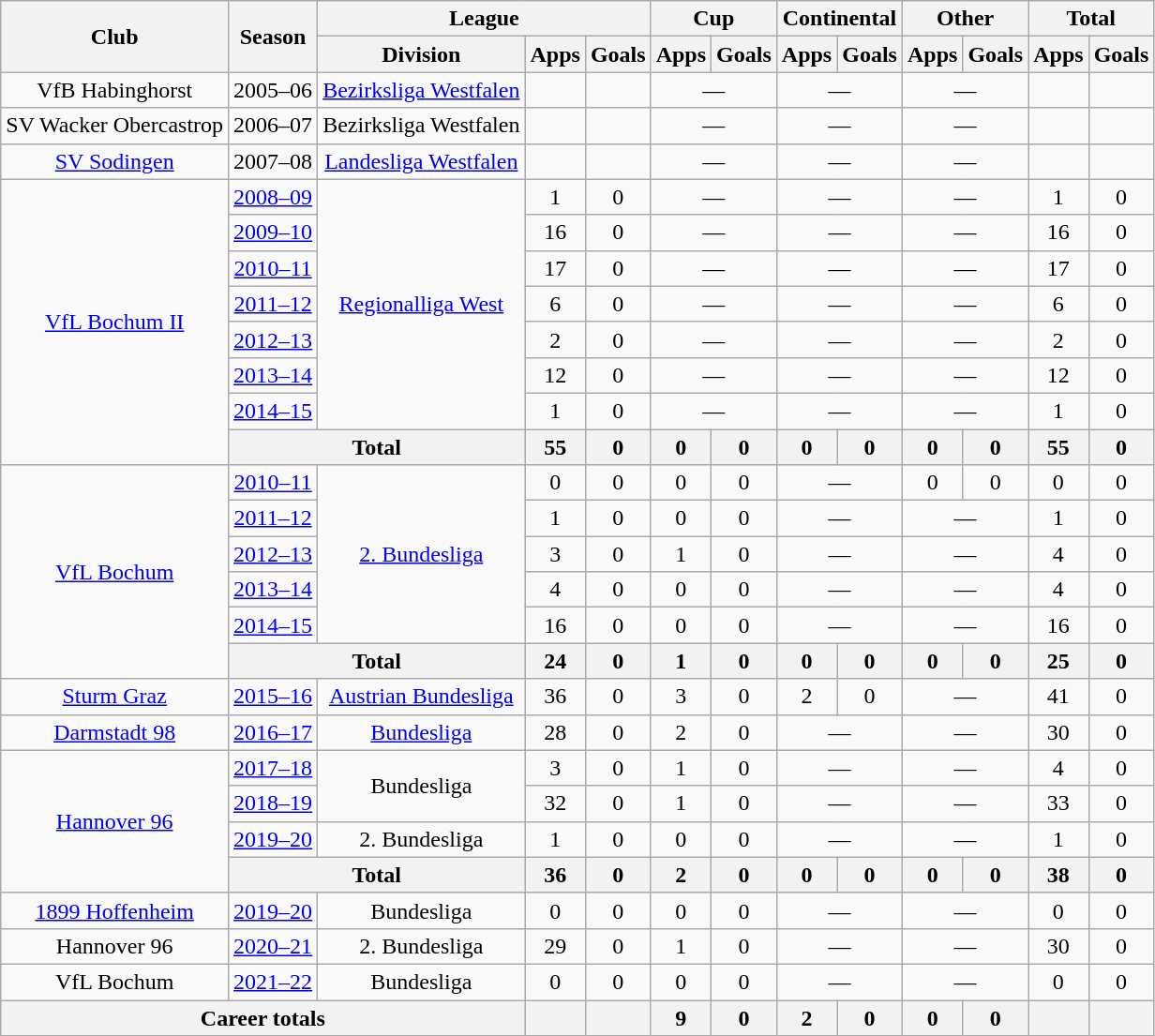<table class="wikitable" style="text-align:center">
<tr>
<th rowspan="2">Club</th>
<th rowspan="2">Season</th>
<th colspan="3">League</th>
<th colspan="2">Cup</th>
<th colspan="2">Continental</th>
<th colspan="2">Other</th>
<th colspan="2">Total</th>
</tr>
<tr>
<th>Division</th>
<th>Apps</th>
<th>Goals</th>
<th>Apps</th>
<th>Goals</th>
<th>Apps</th>
<th>Goals</th>
<th>Apps</th>
<th>Goals</th>
<th>Apps</th>
<th>Goals</th>
</tr>
<tr>
<td>VfB Habinghorst</td>
<td>2005–06</td>
<td><a href='#'>Bezirksliga Westfalen</a></td>
<td></td>
<td></td>
<td colspan="2">—</td>
<td colspan="2">—</td>
<td colspan="2">—</td>
<td></td>
<td></td>
</tr>
<tr>
<td>SV Wacker Obercastrop</td>
<td>2006–07</td>
<td>Bezirksliga Westfalen</td>
<td></td>
<td></td>
<td colspan="2">—</td>
<td colspan="2">—</td>
<td colspan="2">—</td>
<td></td>
<td></td>
</tr>
<tr>
<td><a href='#'>SV Sodingen</a></td>
<td>2007–08</td>
<td><a href='#'>Landesliga Westfalen</a></td>
<td></td>
<td></td>
<td colspan="2">—</td>
<td colspan="2">—</td>
<td colspan="2">—</td>
<td></td>
<td></td>
</tr>
<tr>
<td rowspan="8"><a href='#'>VfL Bochum II</a></td>
<td><a href='#'>2008–09</a></td>
<td rowspan="7"><a href='#'>Regionalliga West</a></td>
<td>1</td>
<td>0</td>
<td colspan="2">—</td>
<td colspan="2">—</td>
<td colspan="2">—</td>
<td>1</td>
<td>0</td>
</tr>
<tr>
<td><a href='#'>2009–10</a></td>
<td>16</td>
<td>0</td>
<td colspan="2">—</td>
<td colspan="2">—</td>
<td colspan="2">—</td>
<td>16</td>
<td>0</td>
</tr>
<tr>
<td><a href='#'>2010–11</a></td>
<td>17</td>
<td>0</td>
<td colspan="2">—</td>
<td colspan="2">—</td>
<td colspan="2">—</td>
<td>17</td>
<td>0</td>
</tr>
<tr>
<td><a href='#'>2011–12</a></td>
<td>6</td>
<td>0</td>
<td colspan="2">—</td>
<td colspan="2">—</td>
<td colspan="2">—</td>
<td>6</td>
<td>0</td>
</tr>
<tr>
<td><a href='#'>2012–13</a></td>
<td>2</td>
<td>0</td>
<td colspan="2">—</td>
<td colspan="2">—</td>
<td colspan="2">—</td>
<td>2</td>
<td>0</td>
</tr>
<tr>
<td><a href='#'>2013–14</a></td>
<td>12</td>
<td>0</td>
<td colspan="2">—</td>
<td colspan="2">—</td>
<td colspan="2">—</td>
<td>12</td>
<td>0</td>
</tr>
<tr>
<td><a href='#'>2014–15</a></td>
<td>1</td>
<td>0</td>
<td colspan="2">—</td>
<td colspan="2">—</td>
<td colspan="2">—</td>
<td>1</td>
<td>0</td>
</tr>
<tr>
<th colspan="2">Total</th>
<th>55</th>
<th>0</th>
<th>0</th>
<th>0</th>
<th>0</th>
<th>0</th>
<th>0</th>
<th>0</th>
<th>55</th>
<th>0</th>
</tr>
<tr>
<td rowspan="6"><a href='#'>VfL Bochum</a></td>
<td><a href='#'>2010–11</a></td>
<td rowspan="5"><a href='#'>2. Bundesliga</a></td>
<td>0</td>
<td>0</td>
<td>0</td>
<td>0</td>
<td colspan="2">—</td>
<td>0</td>
<td>0</td>
<td>0</td>
<td>0</td>
</tr>
<tr>
<td><a href='#'>2011–12</a></td>
<td>1</td>
<td>0</td>
<td>0</td>
<td>0</td>
<td colspan="2">—</td>
<td colspan="2">—</td>
<td>1</td>
<td>0</td>
</tr>
<tr>
<td><a href='#'>2012–13</a></td>
<td>3</td>
<td>0</td>
<td>1</td>
<td>0</td>
<td colspan="2">—</td>
<td colspan="2">—</td>
<td>4</td>
<td>0</td>
</tr>
<tr>
<td><a href='#'>2013–14</a></td>
<td>4</td>
<td>0</td>
<td>0</td>
<td>0</td>
<td colspan="2">—</td>
<td colspan="2">—</td>
<td>4</td>
<td>0</td>
</tr>
<tr>
<td><a href='#'>2014–15</a></td>
<td>16</td>
<td>0</td>
<td>0</td>
<td>0</td>
<td colspan="2">—</td>
<td colspan="2">—</td>
<td>16</td>
<td>0</td>
</tr>
<tr>
<th colspan="2">Total</th>
<th>24</th>
<th>0</th>
<th>1</th>
<th>0</th>
<th>0</th>
<th>0</th>
<th>0</th>
<th>0</th>
<th>25</th>
<th>0</th>
</tr>
<tr>
<td><a href='#'>Sturm Graz</a></td>
<td><a href='#'>2015–16</a></td>
<td><a href='#'>Austrian Bundesliga</a></td>
<td>36</td>
<td>0</td>
<td>3</td>
<td>0</td>
<td>2</td>
<td>0</td>
<td colspan="2">—</td>
<td>41</td>
<td>0</td>
</tr>
<tr>
<td><a href='#'>Darmstadt 98</a></td>
<td><a href='#'>2016–17</a></td>
<td><a href='#'>Bundesliga</a></td>
<td>28</td>
<td>0</td>
<td>2</td>
<td>0</td>
<td colspan="2">—</td>
<td colspan="2">—</td>
<td>30</td>
<td>0</td>
</tr>
<tr>
<td rowspan="4"><a href='#'>Hannover 96</a></td>
<td><a href='#'>2017–18</a></td>
<td rowspan="2">Bundesliga</td>
<td>3</td>
<td>0</td>
<td>1</td>
<td>0</td>
<td colspan="2">—</td>
<td colspan="2">—</td>
<td>4</td>
<td>0</td>
</tr>
<tr>
<td><a href='#'>2018–19</a></td>
<td>32</td>
<td>0</td>
<td>1</td>
<td>0</td>
<td colspan="2">—</td>
<td colspan="2">—</td>
<td>33</td>
<td>0</td>
</tr>
<tr>
<td><a href='#'>2019–20</a></td>
<td>2. Bundesliga</td>
<td>1</td>
<td>0</td>
<td>0</td>
<td>0</td>
<td colspan="2">—</td>
<td colspan="2">—</td>
<td>1</td>
<td>0</td>
</tr>
<tr>
<th colspan="2">Total</th>
<th>36</th>
<th>0</th>
<th>2</th>
<th>0</th>
<th>0</th>
<th>0</th>
<th>0</th>
<th>0</th>
<th>38</th>
<th>0</th>
</tr>
<tr>
<td><a href='#'>1899 Hoffenheim</a></td>
<td><a href='#'>2019–20</a></td>
<td>Bundesliga</td>
<td>0</td>
<td>0</td>
<td>0</td>
<td>0</td>
<td colspan="2">—</td>
<td colspan="2">—</td>
<td>0</td>
<td>0</td>
</tr>
<tr>
<td>Hannover 96</td>
<td><a href='#'>2020–21</a></td>
<td>2. Bundesliga</td>
<td>29</td>
<td>0</td>
<td>1</td>
<td>0</td>
<td colspan="2">—</td>
<td colspan="2">—</td>
<td>30</td>
<td>0</td>
</tr>
<tr>
<td>VfL Bochum</td>
<td><a href='#'>2021–22</a></td>
<td>Bundesliga</td>
<td>0</td>
<td>0</td>
<td>0</td>
<td>0</td>
<td colspan="2">—</td>
<td colspan="2">—</td>
<td>0</td>
<td>0</td>
</tr>
<tr>
<th colspan="3">Career totals</th>
<th></th>
<th></th>
<th>9</th>
<th>0</th>
<th>2</th>
<th>0</th>
<th>0</th>
<th>0</th>
<th></th>
<th></th>
</tr>
</table>
